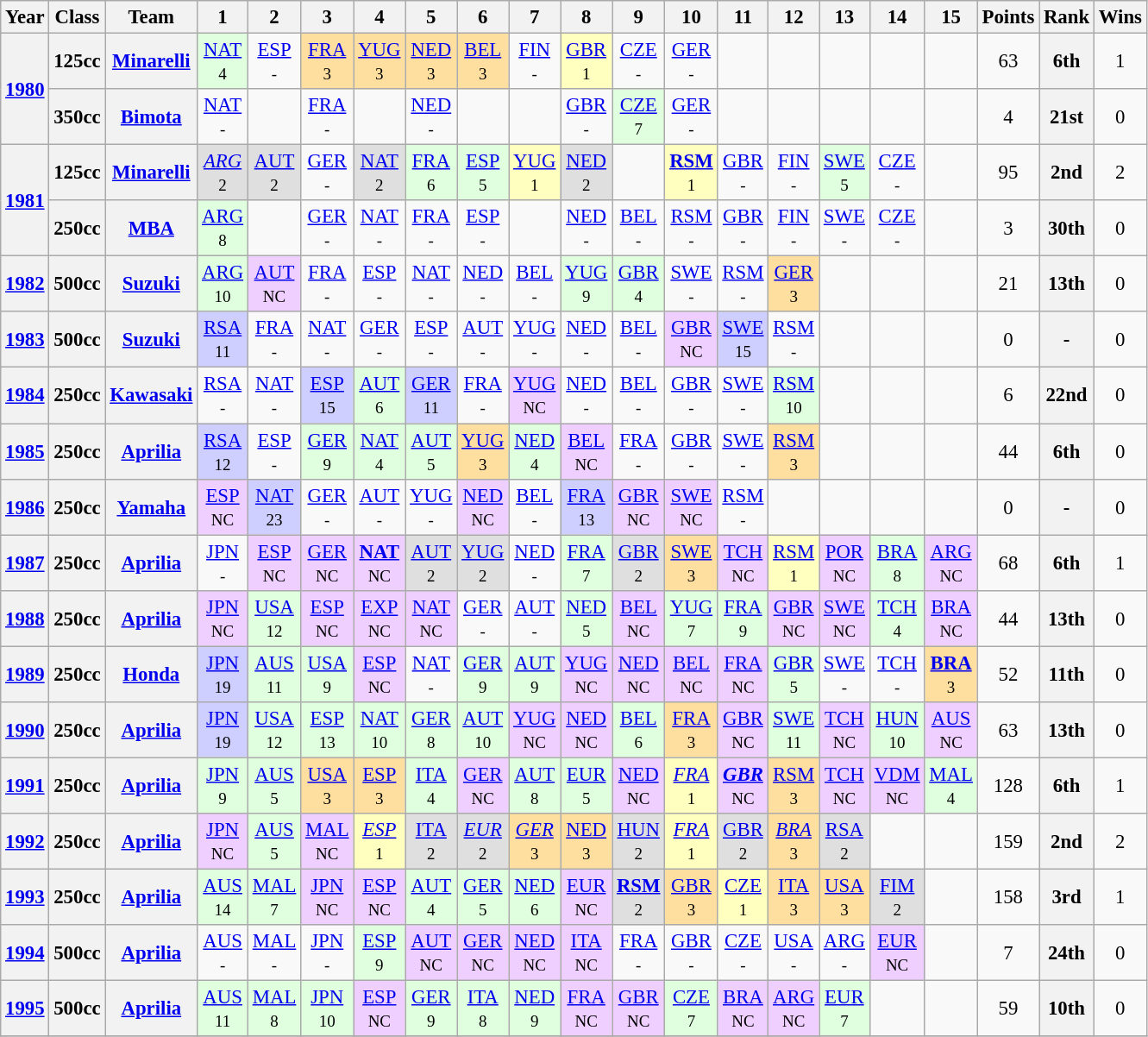<table class="wikitable" style="text-align:center; font-size:95%">
<tr>
<th>Year</th>
<th>Class</th>
<th>Team</th>
<th>1</th>
<th>2</th>
<th>3</th>
<th>4</th>
<th>5</th>
<th>6</th>
<th>7</th>
<th>8</th>
<th>9</th>
<th>10</th>
<th>11</th>
<th>12</th>
<th>13</th>
<th>14</th>
<th>15</th>
<th>Points</th>
<th>Rank</th>
<th>Wins</th>
</tr>
<tr>
<th rowspan=2><a href='#'>1980</a></th>
<th>125cc</th>
<th><a href='#'>Minarelli</a></th>
<td style="background:#DFFFDF;"><a href='#'>NAT</a><br><small>4</small></td>
<td><a href='#'>ESP</a><br><small>-</small></td>
<td style="background:#FFDF9F;"><a href='#'>FRA</a><br><small>3</small></td>
<td style="background:#FFDF9F;"><a href='#'>YUG</a><br><small>3</small></td>
<td style="background:#FFDF9F;"><a href='#'>NED</a><br><small>3</small></td>
<td style="background:#FFDF9F;"><a href='#'>BEL</a><br><small>3</small></td>
<td><a href='#'>FIN</a><br><small>-</small></td>
<td style="background:#FFFFBF;"><a href='#'>GBR</a><br><small>1</small></td>
<td><a href='#'>CZE</a><br><small>-</small></td>
<td><a href='#'>GER</a><br><small>-</small></td>
<td></td>
<td></td>
<td></td>
<td></td>
<td></td>
<td>63</td>
<th>6th</th>
<td>1</td>
</tr>
<tr>
<th>350cc</th>
<th><a href='#'>Bimota</a></th>
<td><a href='#'>NAT</a><br><small>-</small></td>
<td></td>
<td><a href='#'>FRA</a><br><small>-</small></td>
<td></td>
<td><a href='#'>NED</a><br><small>-</small></td>
<td></td>
<td></td>
<td><a href='#'>GBR</a><br><small>-</small></td>
<td style="background:#DFFFDF;"><a href='#'>CZE</a><br><small>7</small></td>
<td><a href='#'>GER</a><br><small>-</small></td>
<td></td>
<td></td>
<td></td>
<td></td>
<td></td>
<td>4</td>
<th>21st</th>
<td>0</td>
</tr>
<tr>
<th rowspan=2><a href='#'>1981</a></th>
<th>125cc</th>
<th><a href='#'>Minarelli</a></th>
<td style="background:#DFDFDF;"><em><a href='#'>ARG</a></em><br><small>2</small></td>
<td style="background:#DFDFDF;"><a href='#'>AUT</a><br><small>2</small></td>
<td><a href='#'>GER</a><br><small>-</small></td>
<td style="background:#DFDFDF;"><a href='#'>NAT</a><br><small>2</small></td>
<td style="background:#DFFFDF;"><a href='#'>FRA</a><br><small>6</small></td>
<td style="background:#DFFFDF;"><a href='#'>ESP</a><br><small>5</small></td>
<td style="background:#FFFFBF;"><a href='#'>YUG</a><br><small>1</small></td>
<td style="background:#DFDFDF;"><a href='#'>NED</a><br><small>2</small></td>
<td></td>
<td style="background:#FFFFBF;"><strong><a href='#'>RSM</a></strong><br><small>1</small></td>
<td><a href='#'>GBR</a><br><small>-</small></td>
<td><a href='#'>FIN</a><br><small>-</small></td>
<td style="background:#DFFFDF;"><a href='#'>SWE</a><br><small>5</small></td>
<td><a href='#'>CZE</a><br><small>-</small></td>
<td></td>
<td>95</td>
<th>2nd</th>
<td>2</td>
</tr>
<tr>
<th>250cc</th>
<th><a href='#'>MBA</a></th>
<td style="background:#DFFFDF;"><a href='#'>ARG</a><br><small>8</small></td>
<td></td>
<td><a href='#'>GER</a><br><small>-</small></td>
<td><a href='#'>NAT</a><br><small>-</small></td>
<td><a href='#'>FRA</a><br><small>-</small></td>
<td><a href='#'>ESP</a><br><small>-</small></td>
<td></td>
<td><a href='#'>NED</a><br><small>-</small></td>
<td><a href='#'>BEL</a><br><small>-</small></td>
<td><a href='#'>RSM</a><br><small>-</small></td>
<td><a href='#'>GBR</a><br><small>-</small></td>
<td><a href='#'>FIN</a><br><small>-</small></td>
<td><a href='#'>SWE</a><br><small>-</small></td>
<td><a href='#'>CZE</a><br><small>-</small></td>
<td></td>
<td>3</td>
<th>30th</th>
<td>0</td>
</tr>
<tr>
<th><a href='#'>1982</a></th>
<th>500cc</th>
<th><a href='#'>Suzuki</a></th>
<td style="background:#DFFFDF;"><a href='#'>ARG</a><br><small>10</small></td>
<td style="background:#EFCFFF;"><a href='#'>AUT</a><br><small>NC</small></td>
<td><a href='#'>FRA</a><br><small>-</small></td>
<td><a href='#'>ESP</a><br><small>-</small></td>
<td><a href='#'>NAT</a><br><small>-</small></td>
<td><a href='#'>NED</a><br><small>-</small></td>
<td><a href='#'>BEL</a><br><small>-</small></td>
<td style="background:#DFFFDF;"><a href='#'>YUG</a><br><small>9</small></td>
<td style="background:#DFFFDF;"><a href='#'>GBR</a><br><small>4</small></td>
<td><a href='#'>SWE</a><br><small>-</small></td>
<td><a href='#'>RSM</a><br><small>-</small></td>
<td style="background:#FFDF9F;"><a href='#'>GER</a><br><small>3</small></td>
<td></td>
<td></td>
<td></td>
<td>21</td>
<th>13th</th>
<td>0</td>
</tr>
<tr>
<th><a href='#'>1983</a></th>
<th>500cc</th>
<th><a href='#'>Suzuki</a></th>
<td style="background:#CFCFFF;"><a href='#'>RSA</a><br><small>11</small></td>
<td><a href='#'>FRA</a><br><small>-</small></td>
<td><a href='#'>NAT</a><br><small>-</small></td>
<td><a href='#'>GER</a><br><small>-</small></td>
<td><a href='#'>ESP</a><br><small>-</small></td>
<td><a href='#'>AUT</a><br><small>-</small></td>
<td><a href='#'>YUG</a><br><small>-</small></td>
<td><a href='#'>NED</a><br><small>-</small></td>
<td><a href='#'>BEL</a><br><small>-</small></td>
<td style="background:#EFCFFF;"><a href='#'>GBR</a><br><small>NC</small></td>
<td style="background:#CFCFFF;"><a href='#'>SWE</a><br><small>15</small></td>
<td><a href='#'>RSM</a><br><small>-</small></td>
<td></td>
<td></td>
<td></td>
<td>0</td>
<th>-</th>
<td>0</td>
</tr>
<tr>
<th><a href='#'>1984</a></th>
<th>250cc</th>
<th><a href='#'>Kawasaki</a></th>
<td><a href='#'>RSA</a><br><small>-</small></td>
<td><a href='#'>NAT</a><br><small>-</small></td>
<td style="background:#CFCFFF;"><a href='#'>ESP</a><br><small>15</small></td>
<td style="background:#DFFFDF;"><a href='#'>AUT</a><br><small>6</small></td>
<td style="background:#CFCFFF;"><a href='#'>GER</a><br><small>11</small></td>
<td><a href='#'>FRA</a><br><small>-</small></td>
<td style="background:#EFCFFF;"><a href='#'>YUG</a><br><small>NC</small></td>
<td><a href='#'>NED</a><br><small>-</small></td>
<td><a href='#'>BEL</a><br><small>-</small></td>
<td><a href='#'>GBR</a><br><small>-</small></td>
<td><a href='#'>SWE</a><br><small>-</small></td>
<td style="background:#DFFFDF;"><a href='#'>RSM</a><br><small>10</small></td>
<td></td>
<td></td>
<td></td>
<td>6</td>
<th>22nd</th>
<td>0</td>
</tr>
<tr>
<th><a href='#'>1985</a></th>
<th>250cc</th>
<th><a href='#'>Aprilia</a></th>
<td style="background:#CFCFFF;"><a href='#'>RSA</a><br><small>12</small></td>
<td><a href='#'>ESP</a><br><small>-</small></td>
<td style="background:#DFFFDF;"><a href='#'>GER</a><br><small>9</small></td>
<td style="background:#DFFFDF;"><a href='#'>NAT</a><br><small>4</small></td>
<td style="background:#DFFFDF;"><a href='#'>AUT</a><br><small>5</small></td>
<td style="background:#FFDF9F;"><a href='#'>YUG</a><br><small>3</small></td>
<td style="background:#DFFFDF;"><a href='#'>NED</a><br><small>4</small></td>
<td style="background:#EFCFFF;"><a href='#'>BEL</a><br><small>NC</small></td>
<td><a href='#'>FRA</a><br><small>-</small></td>
<td><a href='#'>GBR</a><br><small>-</small></td>
<td><a href='#'>SWE</a><br><small>-</small></td>
<td style="background:#FFDF9F;"><a href='#'>RSM</a><br><small>3</small></td>
<td></td>
<td></td>
<td></td>
<td>44</td>
<th>6th</th>
<td>0</td>
</tr>
<tr>
<th><a href='#'>1986</a></th>
<th>250cc</th>
<th><a href='#'>Yamaha</a></th>
<td style="background:#EFCFFF;"><a href='#'>ESP</a><br><small>NC</small></td>
<td style="background:#CFCFFF;"><a href='#'>NAT</a><br><small>23</small></td>
<td><a href='#'>GER</a><br><small>-</small></td>
<td><a href='#'>AUT</a><br><small>-</small></td>
<td><a href='#'>YUG</a><br><small>-</small></td>
<td style="background:#EFCFFF;"><a href='#'>NED</a><br><small>NC</small></td>
<td><a href='#'>BEL</a><br><small>-</small></td>
<td style="background:#CFCFFF;"><a href='#'>FRA</a><br><small>13</small></td>
<td style="background:#EFCFFF;"><a href='#'>GBR</a><br><small>NC</small></td>
<td style="background:#EFCFFF;"><a href='#'>SWE</a><br><small>NC</small></td>
<td><a href='#'>RSM</a><br><small>-</small></td>
<td></td>
<td></td>
<td></td>
<td></td>
<td>0</td>
<th>-</th>
<td>0</td>
</tr>
<tr>
<th><a href='#'>1987</a></th>
<th>250cc</th>
<th><a href='#'>Aprilia</a></th>
<td><a href='#'>JPN</a><br><small>-</small></td>
<td style="background:#EFCFFF;"><a href='#'>ESP</a><br><small>NC</small></td>
<td style="background:#EFCFFF;"><a href='#'>GER</a><br><small>NC</small></td>
<td style="background:#EFCFFF;"><strong><a href='#'>NAT</a></strong><br><small>NC</small></td>
<td style="background:#DFDFDF;"><a href='#'>AUT</a><br><small>2</small></td>
<td style="background:#DFDFDF;"><a href='#'>YUG</a><br><small>2</small></td>
<td><a href='#'>NED</a><br><small>-</small></td>
<td style="background:#DFFFDF;"><a href='#'>FRA</a><br><small>7</small></td>
<td style="background:#DFDFDF;"><a href='#'>GBR</a><br><small>2</small></td>
<td style="background:#FFDF9F;"><a href='#'>SWE</a><br><small>3</small></td>
<td style="background:#EFCFFF;"><a href='#'>TCH</a><br><small>NC</small></td>
<td style="background:#FFFFBF;"><a href='#'>RSM</a><br><small>1</small></td>
<td style="background:#EFCFFF;"><a href='#'>POR</a><br><small>NC</small></td>
<td style="background:#DFFFDF;"><a href='#'>BRA</a><br><small>8</small></td>
<td style="background:#EFCFFF;"><a href='#'>ARG</a><br><small>NC</small></td>
<td>68</td>
<th>6th</th>
<td>1</td>
</tr>
<tr>
<th><a href='#'>1988</a></th>
<th>250cc</th>
<th><a href='#'>Aprilia</a></th>
<td style="background:#EFCFFF;"><a href='#'>JPN</a><br><small>NC</small></td>
<td style="background:#DFFFDF;"><a href='#'>USA</a><br><small>12</small></td>
<td style="background:#EFCFFF;"><a href='#'>ESP</a><br><small>NC</small></td>
<td style="background:#EFCFFF;"><a href='#'>EXP</a><br><small>NC</small></td>
<td style="background:#EFCFFF;"><a href='#'>NAT</a><br><small>NC</small></td>
<td><a href='#'>GER</a><br><small>-</small></td>
<td><a href='#'>AUT</a><br><small>-</small></td>
<td style="background:#DFFFDF;"><a href='#'>NED</a><br><small>5</small></td>
<td style="background:#EFCFFF;"><a href='#'>BEL</a><br><small>NC</small></td>
<td style="background:#DFFFDF;"><a href='#'>YUG</a><br><small>7</small></td>
<td style="background:#DFFFDF;"><a href='#'>FRA</a><br><small>9</small></td>
<td style="background:#EFCFFF;"><a href='#'>GBR</a><br><small>NC</small></td>
<td style="background:#EFCFFF;"><a href='#'>SWE</a><br><small>NC</small></td>
<td style="background:#DFFFDF;"><a href='#'>TCH</a><br><small>4</small></td>
<td style="background:#EFCFFF;"><a href='#'>BRA</a><br><small>NC</small></td>
<td>44</td>
<th>13th</th>
<td>0</td>
</tr>
<tr>
<th><a href='#'>1989</a></th>
<th>250cc</th>
<th><a href='#'>Honda</a></th>
<td style="background:#CFCFFF;"><a href='#'>JPN</a><br><small>19</small></td>
<td style="background:#DFFFDF;"><a href='#'>AUS</a><br><small>11</small></td>
<td style="background:#DFFFDF;"><a href='#'>USA</a><br><small>9</small></td>
<td style="background:#EFCFFF;"><a href='#'>ESP</a><br><small>NC</small></td>
<td><a href='#'>NAT</a><br><small>-</small></td>
<td style="background:#DFFFDF;"><a href='#'>GER</a><br><small>9</small></td>
<td style="background:#DFFFDF;"><a href='#'>AUT</a><br><small>9</small></td>
<td style="background:#EFCFFF;"><a href='#'>YUG</a><br><small>NC</small></td>
<td style="background:#EFCFFF;"><a href='#'>NED</a><br><small>NC</small></td>
<td style="background:#EFCFFF;"><a href='#'>BEL</a><br><small>NC</small></td>
<td style="background:#EFCFFF;"><a href='#'>FRA</a><br><small>NC</small></td>
<td style="background:#DFFFDF;"><a href='#'>GBR</a><br><small>5</small></td>
<td><a href='#'>SWE</a><br><small>-</small></td>
<td><a href='#'>TCH</a><br><small>-</small></td>
<td style="background:#FFDF9F;"><strong><a href='#'>BRA</a></strong><br><small>3</small></td>
<td>52</td>
<th>11th</th>
<td>0</td>
</tr>
<tr>
<th><a href='#'>1990</a></th>
<th>250cc</th>
<th><a href='#'>Aprilia</a></th>
<td style="background:#CFCFFF;"><a href='#'>JPN</a><br><small>19</small></td>
<td style="background:#DFFFDF;"><a href='#'>USA</a><br><small>12</small></td>
<td style="background:#DFFFDF;"><a href='#'>ESP</a><br><small>13</small></td>
<td style="background:#DFFFDF;"><a href='#'>NAT</a><br><small>10</small></td>
<td style="background:#DFFFDF;"><a href='#'>GER</a><br><small>8</small></td>
<td style="background:#DFFFDF;"><a href='#'>AUT</a><br><small>10</small></td>
<td style="background:#EFCFFF;"><a href='#'>YUG</a><br><small>NC</small></td>
<td style="background:#EFCFFF;"><a href='#'>NED</a><br><small>NC</small></td>
<td style="background:#DFFFDF;"><a href='#'>BEL</a><br><small>6</small></td>
<td style="background:#FFDF9F;"><a href='#'>FRA</a><br><small>3</small></td>
<td style="background:#EFCFFF;"><a href='#'>GBR</a><br><small>NC</small></td>
<td style="background:#DFFFDF;"><a href='#'>SWE</a><br><small>11</small></td>
<td style="background:#EFCFFF;"><a href='#'>TCH</a><br><small>NC</small></td>
<td style="background:#DFFFDF;"><a href='#'>HUN</a><br><small>10</small></td>
<td style="background:#EFCFFF;"><a href='#'>AUS</a><br><small>NC</small></td>
<td>63</td>
<th>13th</th>
<td>0</td>
</tr>
<tr>
<th><a href='#'>1991</a></th>
<th>250cc</th>
<th><a href='#'>Aprilia</a></th>
<td style="background:#DFFFDF;"><a href='#'>JPN</a><br><small>9</small></td>
<td style="background:#DFFFDF;"><a href='#'>AUS</a><br><small>5</small></td>
<td style="background:#FFDF9F;"><a href='#'>USA</a><br><small>3</small></td>
<td style="background:#FFDF9F;"><a href='#'>ESP</a><br><small>3</small></td>
<td style="background:#DFFFDF;"><a href='#'>ITA</a><br><small>4</small></td>
<td style="background:#EFCFFF;"><a href='#'>GER</a><br><small>NC</small></td>
<td style="background:#DFFFDF;"><a href='#'>AUT</a><br><small>8</small></td>
<td style="background:#DFFFDF;"><a href='#'>EUR</a><br><small>5</small></td>
<td style="background:#EFCFFF;"><a href='#'>NED</a><br><small>NC</small></td>
<td style="background:#FFFFBF;"><em><a href='#'>FRA</a></em><br><small>1</small></td>
<td style="background:#EFCFFF;"><strong><em><a href='#'>GBR</a></em></strong><br><small>NC</small></td>
<td style="background:#FFDF9F;"><a href='#'>RSM</a><br><small>3</small></td>
<td style="background:#EFCFFF;"><a href='#'>TCH</a><br><small>NC</small></td>
<td style="background:#EFCFFF;"><a href='#'>VDM</a><br><small>NC</small></td>
<td style="background:#DFFFDF;"><a href='#'>MAL</a><br><small>4</small></td>
<td>128</td>
<th>6th</th>
<td>1</td>
</tr>
<tr>
<th><a href='#'>1992</a></th>
<th>250cc</th>
<th><a href='#'>Aprilia</a></th>
<td style="background:#EFCFFF;"><a href='#'>JPN</a><br><small>NC</small></td>
<td style="background:#DFFFDF;"><a href='#'>AUS</a><br><small>5</small></td>
<td style="background:#EFCFFF;"><a href='#'>MAL</a><br><small>NC</small></td>
<td style="background:#FFFFBF;"><em><a href='#'>ESP</a></em><br><small>1</small></td>
<td style="background:#DFDFDF;"><a href='#'>ITA</a><br><small>2</small></td>
<td style="background:#DFDFDF;"><em><a href='#'>EUR</a></em><br><small>2</small></td>
<td style="background:#FFDF9F;"><em><a href='#'>GER</a></em><br><small>3</small></td>
<td style="background:#FFDF9F;"><a href='#'>NED</a><br><small>3</small></td>
<td style="background:#DFDFDF;"><a href='#'>HUN</a><br><small>2</small></td>
<td style="background:#FFFFBF;"><em><a href='#'>FRA</a></em><br><small>1</small></td>
<td style="background:#DFDFDF;"><a href='#'>GBR</a><br><small>2</small></td>
<td style="background:#FFDF9F;"><em><a href='#'>BRA</a></em><br><small>3</small></td>
<td style="background:#DFDFDF;"><a href='#'>RSA</a><br><small>2</small></td>
<td></td>
<td></td>
<td>159</td>
<th>2nd</th>
<td>2</td>
</tr>
<tr>
<th><a href='#'>1993</a></th>
<th>250cc</th>
<th><a href='#'>Aprilia</a></th>
<td style="background:#DFFFDF;"><a href='#'>AUS</a><br><small>14</small></td>
<td style="background:#DFFFDF;"><a href='#'>MAL</a><br><small>7</small></td>
<td style="background:#EFCFFF;"><a href='#'>JPN</a><br><small>NC</small></td>
<td style="background:#EFCFFF;"><a href='#'>ESP</a><br><small>NC</small></td>
<td style="background:#DFFFDF;"><a href='#'>AUT</a><br><small>4</small></td>
<td style="background:#DFFFDF;"><a href='#'>GER</a><br><small>5</small></td>
<td style="background:#DFFFDF;"><a href='#'>NED</a><br><small>6</small></td>
<td style="background:#EFCFFF;"><a href='#'>EUR</a><br><small>NC</small></td>
<td style="background:#DFDFDF;"><strong><a href='#'>RSM</a></strong><br><small>2</small></td>
<td style="background:#FFDF9F;"><a href='#'>GBR</a><br><small>3</small></td>
<td style="background:#FFFFBF;"><a href='#'>CZE</a><br><small>1</small></td>
<td style="background:#FFDF9F;"><a href='#'>ITA</a><br><small>3</small></td>
<td style="background:#FFDF9F;"><a href='#'>USA</a><br><small>3</small></td>
<td style="background:#DFDFDF;"><a href='#'>FIM</a><br><small>2</small></td>
<td></td>
<td>158</td>
<th>3rd</th>
<td>1</td>
</tr>
<tr>
<th><a href='#'>1994</a></th>
<th>500cc</th>
<th><a href='#'>Aprilia</a></th>
<td><a href='#'>AUS</a><br><small>-</small></td>
<td><a href='#'>MAL</a><br><small>-</small></td>
<td><a href='#'>JPN</a><br><small>-</small></td>
<td style="background:#DFFFDF;"><a href='#'>ESP</a><br><small>9</small></td>
<td style="background:#EFCFFF;"><a href='#'>AUT</a><br><small>NC</small></td>
<td style="background:#EFCFFF;"><a href='#'>GER</a><br><small>NC</small></td>
<td style="background:#EFCFFF;"><a href='#'>NED</a><br><small>NC</small></td>
<td style="background:#EFCFFF;"><a href='#'>ITA</a><br><small>NC</small></td>
<td><a href='#'>FRA</a><br><small>-</small></td>
<td><a href='#'>GBR</a><br><small>-</small></td>
<td><a href='#'>CZE</a><br><small>-</small></td>
<td><a href='#'>USA</a><br><small>-</small></td>
<td><a href='#'>ARG</a><br><small>-</small></td>
<td style="background:#EFCFFF;"><a href='#'>EUR</a><br><small>NC</small></td>
<td></td>
<td>7</td>
<th>24th</th>
<td>0</td>
</tr>
<tr>
<th><a href='#'>1995</a></th>
<th>500cc</th>
<th><a href='#'>Aprilia</a></th>
<td style="background:#DFFFDF;"><a href='#'>AUS</a><br><small>11</small></td>
<td style="background:#DFFFDF;"><a href='#'>MAL</a><br><small>8</small></td>
<td style="background:#DFFFDF;"><a href='#'>JPN</a><br><small>10</small></td>
<td style="background:#EFCFFF;"><a href='#'>ESP</a><br><small>NC</small></td>
<td style="background:#DFFFDF;"><a href='#'>GER</a><br><small>9</small></td>
<td style="background:#DFFFDF;"><a href='#'>ITA</a><br><small>8</small></td>
<td style="background:#DFFFDF;"><a href='#'>NED</a><br><small>9</small></td>
<td style="background:#EFCFFF;"><a href='#'>FRA</a><br><small>NC</small></td>
<td style="background:#EFCFFF;"><a href='#'>GBR</a><br><small>NC</small></td>
<td style="background:#DFFFDF;"><a href='#'>CZE</a><br><small>7</small></td>
<td style="background:#EFCFFF;"><a href='#'>BRA</a><br><small>NC</small></td>
<td style="background:#EFCFFF;"><a href='#'>ARG</a><br><small>NC</small></td>
<td style="background:#DFFFDF;"><a href='#'>EUR</a><br><small>7</small></td>
<td></td>
<td></td>
<td>59</td>
<th>10th</th>
<td>0</td>
</tr>
<tr>
</tr>
</table>
